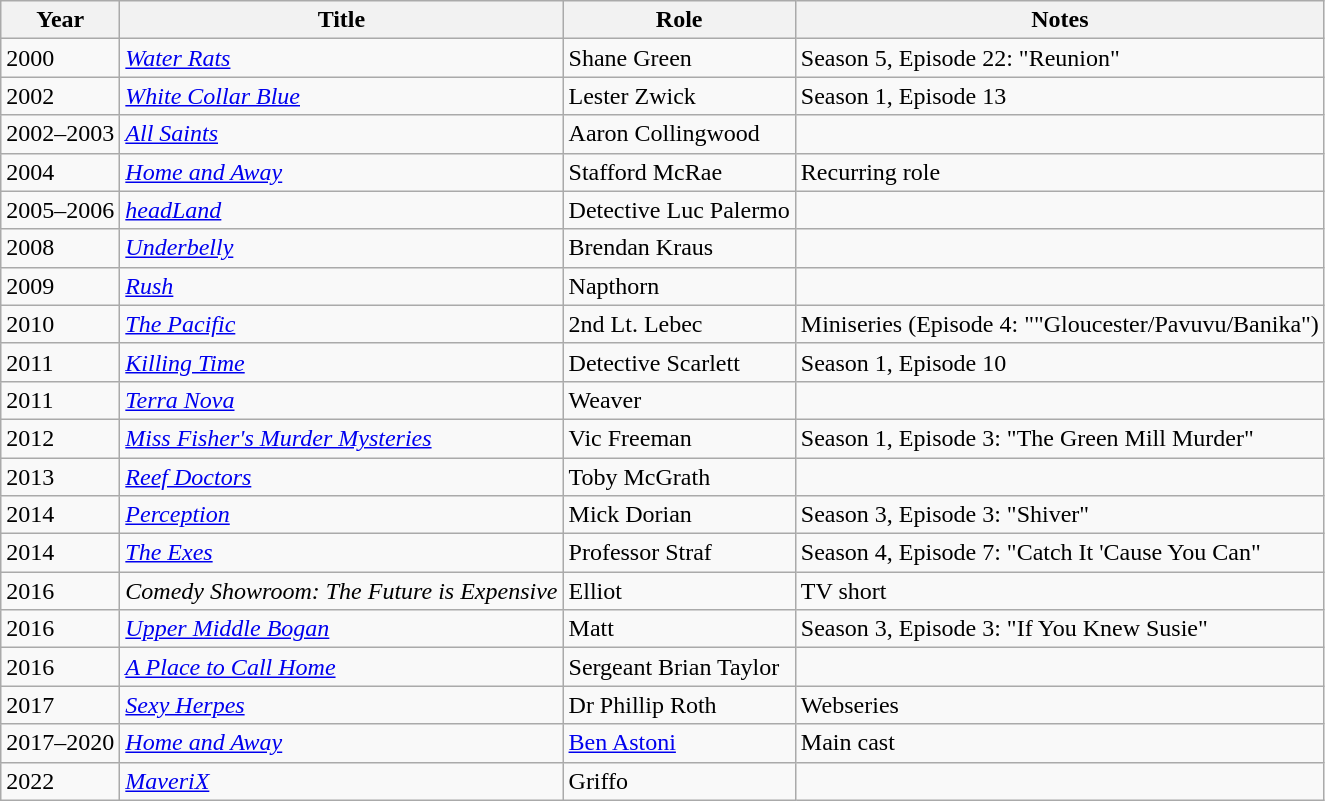<table class="wikitable plainrowheaders sortable">
<tr>
<th scope="col">Year</th>
<th scope="col">Title</th>
<th scope="col">Role</th>
<th class="unsortable">Notes</th>
</tr>
<tr>
<td>2000</td>
<td><em><a href='#'>Water Rats</a></em></td>
<td>Shane Green</td>
<td>Season 5, Episode 22: "Reunion"</td>
</tr>
<tr>
<td>2002</td>
<td><em><a href='#'>White Collar Blue</a></em></td>
<td>Lester Zwick</td>
<td>Season 1, Episode 13</td>
</tr>
<tr>
<td>2002–2003</td>
<td><em><a href='#'>All Saints</a></em></td>
<td>Aaron Collingwood</td>
<td></td>
</tr>
<tr>
<td>2004</td>
<td><em><a href='#'>Home and Away</a></em></td>
<td>Stafford McRae</td>
<td>Recurring role</td>
</tr>
<tr>
<td>2005–2006</td>
<td><em><a href='#'>headLand</a></em></td>
<td>Detective Luc Palermo</td>
<td></td>
</tr>
<tr>
<td>2008</td>
<td><em><a href='#'>Underbelly</a></em></td>
<td>Brendan Kraus</td>
<td></td>
</tr>
<tr>
<td>2009</td>
<td><em><a href='#'>Rush</a></em></td>
<td>Napthorn</td>
<td></td>
</tr>
<tr>
<td>2010</td>
<td><em><a href='#'>The Pacific</a></em></td>
<td>2nd Lt. Lebec</td>
<td>Miniseries (Episode 4: ""Gloucester/Pavuvu/Banika")</td>
</tr>
<tr>
<td>2011</td>
<td><em><a href='#'>Killing Time</a></em></td>
<td>Detective Scarlett</td>
<td>Season 1, Episode 10</td>
</tr>
<tr>
<td>2011</td>
<td><em><a href='#'>Terra Nova</a></em></td>
<td>Weaver</td>
<td></td>
</tr>
<tr>
<td>2012</td>
<td><em><a href='#'>Miss Fisher's Murder Mysteries</a></em></td>
<td>Vic Freeman</td>
<td>Season 1, Episode 3: "The Green Mill Murder"</td>
</tr>
<tr>
<td>2013</td>
<td><em><a href='#'>Reef Doctors</a></em></td>
<td>Toby McGrath</td>
<td></td>
</tr>
<tr>
<td>2014</td>
<td><em><a href='#'>Perception</a></em></td>
<td>Mick Dorian</td>
<td>Season 3, Episode 3: "Shiver"</td>
</tr>
<tr>
<td>2014</td>
<td><em><a href='#'>The Exes</a></em></td>
<td>Professor Straf</td>
<td>Season 4, Episode 7: "Catch It 'Cause You Can"</td>
</tr>
<tr>
<td>2016</td>
<td><em>Comedy Showroom: The Future is Expensive</em></td>
<td>Elliot</td>
<td>TV short</td>
</tr>
<tr>
<td>2016</td>
<td><em><a href='#'>Upper Middle Bogan</a></em></td>
<td>Matt</td>
<td>Season 3, Episode 3: "If You Knew Susie"</td>
</tr>
<tr>
<td>2016</td>
<td><em><a href='#'>A Place to Call Home</a></em></td>
<td>Sergeant Brian Taylor</td>
<td></td>
</tr>
<tr>
<td>2017</td>
<td><em><a href='#'>Sexy Herpes</a></em></td>
<td>Dr Phillip Roth</td>
<td>Webseries</td>
</tr>
<tr>
<td>2017–2020</td>
<td><em><a href='#'>Home and Away</a></em></td>
<td><a href='#'>Ben Astoni</a></td>
<td>Main cast</td>
</tr>
<tr>
<td>2022</td>
<td><em><a href='#'>MaveriX</a></em></td>
<td>Griffo</td>
<td></td>
</tr>
</table>
